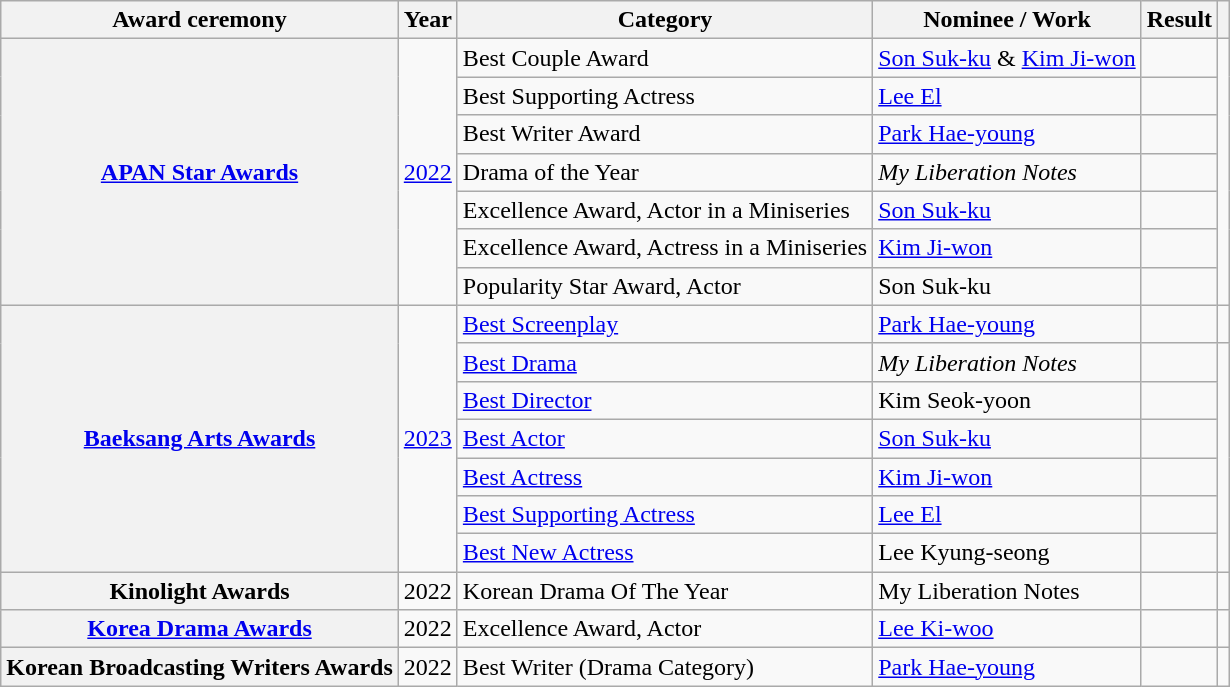<table class="wikitable sortable plainrowheaders">
<tr>
<th scope="col">Award ceremony</th>
<th scope="col">Year</th>
<th scope="col">Category </th>
<th scope="col">Nominee / Work</th>
<th scope="col">Result</th>
<th scope="col" class="unsortable"></th>
</tr>
<tr>
<th scope="row" rowspan="7"><a href='#'>APAN Star Awards</a></th>
<td rowspan="7"><a href='#'>2022</a></td>
<td>Best Couple Award</td>
<td><a href='#'>Son Suk-ku</a> & <a href='#'>Kim Ji-won</a></td>
<td></td>
<td rowspan="7" style="text-align:center"></td>
</tr>
<tr>
<td>Best Supporting Actress</td>
<td><a href='#'>Lee El</a></td>
<td></td>
</tr>
<tr>
<td>Best Writer Award</td>
<td><a href='#'>Park Hae-young</a></td>
<td></td>
</tr>
<tr>
<td>Drama of the Year</td>
<td><em>My Liberation Notes</em></td>
<td></td>
</tr>
<tr>
<td>Excellence Award, Actor in a Miniseries</td>
<td><a href='#'>Son Suk-ku</a></td>
<td></td>
</tr>
<tr>
<td>Excellence Award, Actress in a Miniseries</td>
<td><a href='#'>Kim Ji-won</a></td>
<td></td>
</tr>
<tr>
<td>Popularity Star Award, Actor</td>
<td>Son Suk-ku</td>
<td></td>
</tr>
<tr>
<th scope="row"  rowspan="7"><a href='#'>Baeksang Arts Awards</a></th>
<td rowspan="7"><a href='#'>2023</a></td>
<td><a href='#'>Best Screenplay</a></td>
<td><a href='#'>Park Hae-young</a></td>
<td></td>
<td style="text-align:center"></td>
</tr>
<tr>
<td><a href='#'>Best Drama</a></td>
<td><em>My Liberation Notes</em></td>
<td></td>
<td rowspan="6" style="text-align:center"></td>
</tr>
<tr>
<td><a href='#'>Best Director</a></td>
<td>Kim Seok-yoon</td>
<td></td>
</tr>
<tr>
<td><a href='#'>Best Actor</a></td>
<td><a href='#'>Son Suk-ku</a></td>
<td></td>
</tr>
<tr>
<td><a href='#'>Best Actress</a></td>
<td><a href='#'>Kim Ji-won</a></td>
<td></td>
</tr>
<tr>
<td><a href='#'>Best Supporting Actress</a></td>
<td><a href='#'>Lee El</a></td>
<td></td>
</tr>
<tr>
<td><a href='#'>Best New Actress</a></td>
<td>Lee Kyung-seong</td>
<td></td>
</tr>
<tr>
<th scope="row">Kinolight Awards</th>
<td>2022</td>
<td>Korean Drama Of The Year</td>
<td>My Liberation Notes</td>
<td></td>
<td style="text-align:center"></td>
</tr>
<tr>
<th scope="row"><a href='#'>Korea Drama Awards</a></th>
<td>2022</td>
<td>Excellence Award, Actor</td>
<td><a href='#'>Lee Ki-woo</a></td>
<td></td>
<td style="text-align:center"></td>
</tr>
<tr>
<th scope="row">Korean Broadcasting Writers Awards</th>
<td>2022</td>
<td>Best Writer (Drama Category)</td>
<td><a href='#'>Park Hae-young</a></td>
<td></td>
<td style="text-align:center"></td>
</tr>
</table>
